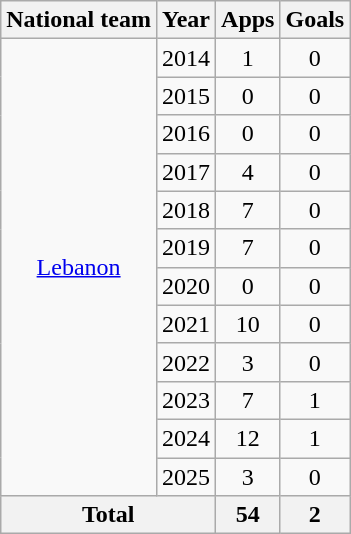<table class="wikitable" style="text-align:center">
<tr>
<th>National team</th>
<th>Year</th>
<th>Apps</th>
<th>Goals</th>
</tr>
<tr>
<td rowspan="12"><a href='#'>Lebanon</a></td>
<td>2014</td>
<td>1</td>
<td>0</td>
</tr>
<tr>
<td>2015</td>
<td>0</td>
<td>0</td>
</tr>
<tr>
<td>2016</td>
<td>0</td>
<td>0</td>
</tr>
<tr>
<td>2017</td>
<td>4</td>
<td>0</td>
</tr>
<tr>
<td>2018</td>
<td>7</td>
<td>0</td>
</tr>
<tr>
<td>2019</td>
<td>7</td>
<td>0</td>
</tr>
<tr>
<td>2020</td>
<td>0</td>
<td>0</td>
</tr>
<tr>
<td>2021</td>
<td>10</td>
<td>0</td>
</tr>
<tr>
<td>2022</td>
<td>3</td>
<td>0</td>
</tr>
<tr>
<td>2023</td>
<td>7</td>
<td>1</td>
</tr>
<tr>
<td>2024</td>
<td>12</td>
<td>1</td>
</tr>
<tr>
<td>2025</td>
<td>3</td>
<td>0</td>
</tr>
<tr>
<th colspan="2">Total</th>
<th>54</th>
<th>2</th>
</tr>
</table>
